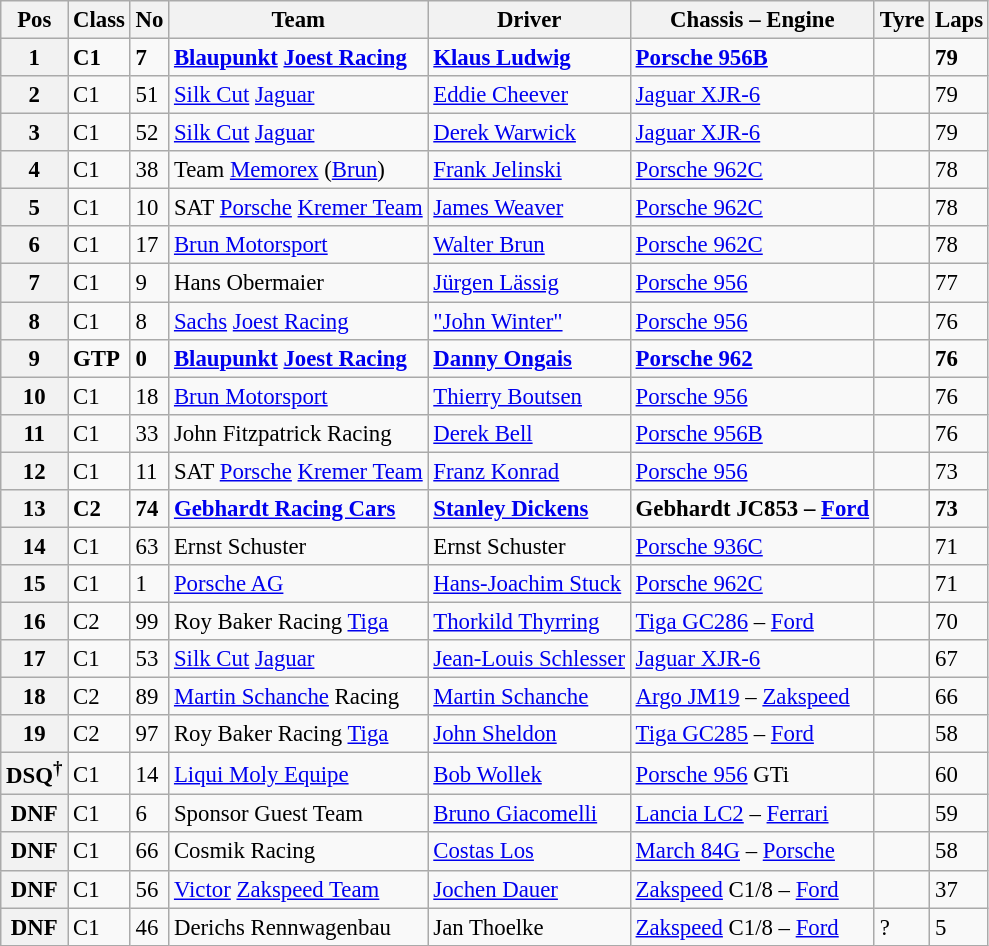<table class="wikitable" style="font-size: 95%;">
<tr>
<th>Pos</th>
<th>Class</th>
<th>No</th>
<th>Team</th>
<th>Driver</th>
<th>Chassis – Engine</th>
<th>Tyre</th>
<th>Laps</th>
</tr>
<tr style="font-weight:bold">
<th>1</th>
<td>C1</td>
<td>7</td>
<td> <a href='#'>Blaupunkt</a> <a href='#'>Joest Racing</a></td>
<td> <a href='#'>Klaus Ludwig</a></td>
<td><a href='#'>Porsche 956B</a></td>
<td></td>
<td>79</td>
</tr>
<tr>
<th>2</th>
<td>C1</td>
<td>51</td>
<td> <a href='#'>Silk Cut</a> <a href='#'>Jaguar</a></td>
<td> <a href='#'>Eddie Cheever</a></td>
<td><a href='#'>Jaguar XJR-6</a></td>
<td></td>
<td>79</td>
</tr>
<tr>
<th>3</th>
<td>C1</td>
<td>52</td>
<td> <a href='#'>Silk Cut</a> <a href='#'>Jaguar</a></td>
<td> <a href='#'>Derek Warwick</a></td>
<td><a href='#'>Jaguar XJR-6</a></td>
<td></td>
<td>79</td>
</tr>
<tr>
<th>4</th>
<td>C1</td>
<td>38</td>
<td> Team <a href='#'>Memorex</a> (<a href='#'>Brun</a>)</td>
<td> <a href='#'>Frank Jelinski</a></td>
<td><a href='#'>Porsche 962C</a></td>
<td></td>
<td>78</td>
</tr>
<tr>
<th>5</th>
<td>C1</td>
<td>10</td>
<td> SAT <a href='#'>Porsche</a> <a href='#'>Kremer Team</a></td>
<td> <a href='#'>James Weaver</a></td>
<td><a href='#'>Porsche 962C</a></td>
<td></td>
<td>78</td>
</tr>
<tr>
<th>6</th>
<td>C1</td>
<td>17</td>
<td> <a href='#'>Brun Motorsport</a></td>
<td> <a href='#'>Walter Brun</a></td>
<td><a href='#'>Porsche 962C</a></td>
<td></td>
<td>78</td>
</tr>
<tr>
<th>7</th>
<td>C1</td>
<td>9</td>
<td> Hans Obermaier</td>
<td> <a href='#'>Jürgen Lässig</a></td>
<td><a href='#'>Porsche 956</a></td>
<td></td>
<td>77</td>
</tr>
<tr>
<th>8</th>
<td>C1</td>
<td>8</td>
<td> <a href='#'>Sachs</a> <a href='#'>Joest Racing</a></td>
<td> <a href='#'>"John Winter"</a></td>
<td><a href='#'>Porsche 956</a></td>
<td></td>
<td>76</td>
</tr>
<tr style="font-weight:bold">
<th>9</th>
<td>GTP</td>
<td>0</td>
<td> <a href='#'>Blaupunkt</a> <a href='#'>Joest Racing</a></td>
<td> <a href='#'>Danny Ongais</a></td>
<td><a href='#'>Porsche 962</a></td>
<td></td>
<td>76</td>
</tr>
<tr>
<th>10</th>
<td>C1</td>
<td>18</td>
<td> <a href='#'>Brun Motorsport</a></td>
<td> <a href='#'>Thierry Boutsen</a></td>
<td><a href='#'>Porsche 956</a></td>
<td></td>
<td>76</td>
</tr>
<tr>
<th>11</th>
<td>C1</td>
<td>33</td>
<td> John Fitzpatrick Racing</td>
<td> <a href='#'>Derek Bell</a></td>
<td><a href='#'>Porsche 956B</a></td>
<td></td>
<td>76</td>
</tr>
<tr>
<th>12</th>
<td>C1</td>
<td>11</td>
<td> SAT <a href='#'>Porsche</a> <a href='#'>Kremer Team</a></td>
<td> <a href='#'>Franz Konrad</a></td>
<td><a href='#'>Porsche 956</a></td>
<td></td>
<td>73</td>
</tr>
<tr style="font-weight:bold">
<th>13</th>
<td>C2</td>
<td>74</td>
<td> <a href='#'>Gebhardt Racing Cars</a></td>
<td> <a href='#'>Stanley Dickens</a></td>
<td>Gebhardt JC853 – <a href='#'>Ford</a></td>
<td></td>
<td>73</td>
</tr>
<tr>
<th>14</th>
<td>C1</td>
<td>63</td>
<td> Ernst Schuster</td>
<td> Ernst Schuster</td>
<td><a href='#'>Porsche 936C</a></td>
<td></td>
<td>71</td>
</tr>
<tr>
<th>15</th>
<td>C1</td>
<td>1</td>
<td> <a href='#'>Porsche AG</a></td>
<td> <a href='#'>Hans-Joachim Stuck</a></td>
<td><a href='#'>Porsche 962C</a></td>
<td></td>
<td>71</td>
</tr>
<tr>
<th>16</th>
<td>C2</td>
<td>99</td>
<td> Roy Baker Racing <a href='#'>Tiga</a></td>
<td> <a href='#'>Thorkild Thyrring</a></td>
<td><a href='#'>Tiga GC286</a> – <a href='#'>Ford</a></td>
<td></td>
<td>70</td>
</tr>
<tr>
<th>17</th>
<td>C1</td>
<td>53</td>
<td> <a href='#'>Silk Cut</a> <a href='#'>Jaguar</a></td>
<td> <a href='#'>Jean-Louis Schlesser</a></td>
<td><a href='#'>Jaguar XJR-6</a></td>
<td></td>
<td>67</td>
</tr>
<tr>
<th>18</th>
<td>C2</td>
<td>89</td>
<td> <a href='#'>Martin Schanche</a> Racing</td>
<td> <a href='#'>Martin Schanche</a></td>
<td><a href='#'>Argo JM19</a> – <a href='#'>Zakspeed</a></td>
<td></td>
<td>66</td>
</tr>
<tr>
<th>19</th>
<td>C2</td>
<td>97</td>
<td> Roy Baker Racing <a href='#'>Tiga</a></td>
<td> <a href='#'>John Sheldon</a></td>
<td><a href='#'>Tiga GC285</a> – <a href='#'>Ford</a></td>
<td></td>
<td>58</td>
</tr>
<tr>
<th>DSQ<sup>†</sup></th>
<td>C1</td>
<td>14</td>
<td> <a href='#'>Liqui Moly Equipe</a></td>
<td> <a href='#'>Bob Wollek</a></td>
<td><a href='#'>Porsche 956</a> GTi</td>
<td></td>
<td>60</td>
</tr>
<tr>
<th>DNF</th>
<td>C1</td>
<td>6</td>
<td> Sponsor Guest Team</td>
<td> <a href='#'>Bruno Giacomelli</a></td>
<td><a href='#'>Lancia LC2</a> – <a href='#'>Ferrari</a></td>
<td></td>
<td>59</td>
</tr>
<tr>
<th>DNF</th>
<td>C1</td>
<td>66</td>
<td> Cosmik Racing</td>
<td> <a href='#'>Costas Los</a></td>
<td><a href='#'>March 84G</a> – <a href='#'>Porsche</a></td>
<td></td>
<td>58</td>
</tr>
<tr>
<th>DNF</th>
<td>C1</td>
<td>56</td>
<td> <a href='#'>Victor</a> <a href='#'>Zakspeed Team</a></td>
<td> <a href='#'>Jochen Dauer</a></td>
<td><a href='#'>Zakspeed</a> C1/8 – <a href='#'>Ford</a></td>
<td></td>
<td>37</td>
</tr>
<tr>
<th>DNF</th>
<td>C1</td>
<td>46</td>
<td> Derichs Rennwagenbau</td>
<td> Jan Thoelke</td>
<td><a href='#'>Zakspeed</a> C1/8 – <a href='#'>Ford</a></td>
<td>?</td>
<td>5</td>
</tr>
</table>
